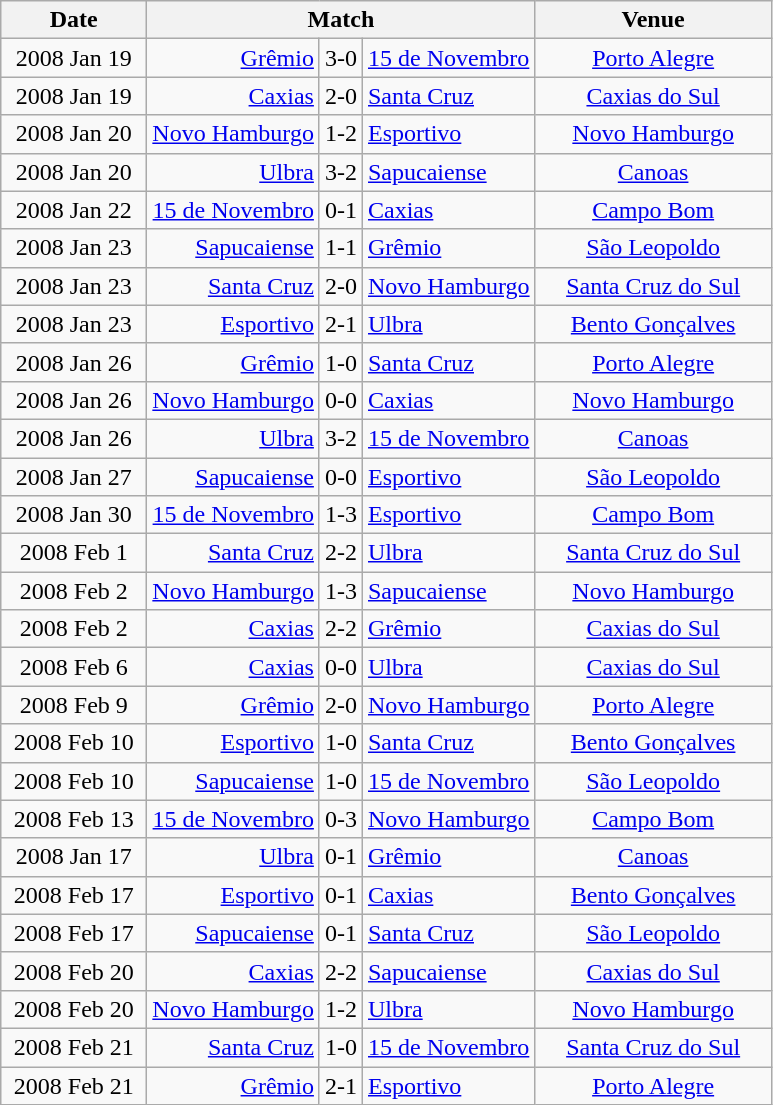<table class="wikitable" style="text-align: center; float:left; margin-right:1em;">
<tr>
<th align=center width=90>Date</th>
<th colspan=3>Match</th>
<th width=150>Venue</th>
</tr>
<tr>
<td>2008 Jan 19</td>
<td align=right><a href='#'>Grêmio</a></td>
<td>3-0</td>
<td align=left><a href='#'>15 de Novembro</a></td>
<td><a href='#'>Porto Alegre</a></td>
</tr>
<tr>
<td>2008 Jan 19</td>
<td align=right><a href='#'>Caxias</a></td>
<td>2-0</td>
<td align=left><a href='#'>Santa Cruz</a></td>
<td><a href='#'>Caxias do Sul</a></td>
</tr>
<tr>
<td>2008 Jan 20</td>
<td align=right><a href='#'>Novo Hamburgo</a></td>
<td>1-2</td>
<td align=left><a href='#'>Esportivo</a></td>
<td><a href='#'>Novo Hamburgo</a></td>
</tr>
<tr>
<td>2008 Jan 20</td>
<td align=right><a href='#'>Ulbra</a></td>
<td>3-2</td>
<td align=left><a href='#'>Sapucaiense</a></td>
<td><a href='#'>Canoas</a></td>
</tr>
<tr>
<td>2008 Jan 22</td>
<td align=right><a href='#'>15 de Novembro</a></td>
<td>0-1</td>
<td align=left><a href='#'>Caxias</a></td>
<td><a href='#'>Campo Bom</a></td>
</tr>
<tr>
<td>2008 Jan 23</td>
<td align=right><a href='#'>Sapucaiense</a></td>
<td>1-1</td>
<td align=left><a href='#'>Grêmio</a></td>
<td><a href='#'>São Leopoldo</a></td>
</tr>
<tr>
<td>2008 Jan 23</td>
<td align=right><a href='#'>Santa Cruz</a></td>
<td>2-0</td>
<td align=left><a href='#'>Novo Hamburgo</a></td>
<td><a href='#'>Santa Cruz do Sul</a></td>
</tr>
<tr>
<td>2008 Jan 23</td>
<td align=right><a href='#'>Esportivo</a></td>
<td>2-1</td>
<td align=left><a href='#'>Ulbra</a></td>
<td><a href='#'>Bento Gonçalves</a></td>
</tr>
<tr>
<td>2008 Jan 26</td>
<td align=right><a href='#'>Grêmio</a></td>
<td>1-0</td>
<td align=left><a href='#'>Santa Cruz</a></td>
<td><a href='#'>Porto Alegre</a></td>
</tr>
<tr>
<td>2008 Jan 26</td>
<td align=right><a href='#'>Novo Hamburgo</a></td>
<td>0-0</td>
<td align=left><a href='#'>Caxias</a></td>
<td><a href='#'>Novo Hamburgo</a></td>
</tr>
<tr>
<td>2008 Jan 26</td>
<td align=right><a href='#'>Ulbra</a></td>
<td>3-2</td>
<td align=left><a href='#'>15 de Novembro</a></td>
<td><a href='#'>Canoas</a></td>
</tr>
<tr>
<td>2008 Jan 27</td>
<td align=right><a href='#'>Sapucaiense</a></td>
<td>0-0</td>
<td align=left><a href='#'>Esportivo</a></td>
<td><a href='#'>São Leopoldo</a></td>
</tr>
<tr>
<td>2008 Jan 30</td>
<td align=right><a href='#'>15 de Novembro</a></td>
<td>1-3</td>
<td align=left><a href='#'>Esportivo</a></td>
<td><a href='#'>Campo Bom</a></td>
</tr>
<tr>
<td>2008 Feb 1</td>
<td align=right><a href='#'>Santa Cruz</a></td>
<td>2-2</td>
<td align=left><a href='#'>Ulbra</a></td>
<td><a href='#'>Santa Cruz do Sul</a></td>
</tr>
<tr>
<td>2008 Feb 2</td>
<td align=right><a href='#'>Novo Hamburgo</a></td>
<td>1-3</td>
<td align=left><a href='#'>Sapucaiense</a></td>
<td><a href='#'>Novo Hamburgo</a></td>
</tr>
<tr>
<td>2008 Feb 2</td>
<td align=right><a href='#'>Caxias</a></td>
<td>2-2</td>
<td align=left><a href='#'>Grêmio</a></td>
<td><a href='#'>Caxias do Sul</a></td>
</tr>
<tr>
<td>2008 Feb 6</td>
<td align=right><a href='#'>Caxias</a></td>
<td>0-0</td>
<td align=left><a href='#'>Ulbra</a></td>
<td><a href='#'>Caxias do Sul</a></td>
</tr>
<tr>
<td>2008 Feb 9</td>
<td align=right><a href='#'>Grêmio</a></td>
<td>2-0</td>
<td align=left><a href='#'>Novo Hamburgo</a></td>
<td><a href='#'>Porto Alegre</a></td>
</tr>
<tr>
<td>2008 Feb 10</td>
<td align=right><a href='#'>Esportivo</a></td>
<td>1-0</td>
<td align=left><a href='#'>Santa Cruz</a></td>
<td><a href='#'>Bento Gonçalves</a></td>
</tr>
<tr>
<td>2008 Feb 10</td>
<td align=right><a href='#'>Sapucaiense</a></td>
<td>1-0</td>
<td align=left><a href='#'>15 de Novembro</a></td>
<td><a href='#'>São Leopoldo</a></td>
</tr>
<tr>
<td>2008 Feb 13</td>
<td align=right><a href='#'>15 de Novembro</a></td>
<td>0-3</td>
<td align=left><a href='#'>Novo Hamburgo</a></td>
<td><a href='#'>Campo Bom</a></td>
</tr>
<tr>
<td>2008 Jan 17</td>
<td align=right><a href='#'>Ulbra</a></td>
<td>0-1</td>
<td align=left><a href='#'>Grêmio</a></td>
<td><a href='#'>Canoas</a></td>
</tr>
<tr>
<td>2008 Feb 17</td>
<td align=right><a href='#'>Esportivo</a></td>
<td>0-1</td>
<td align=left><a href='#'>Caxias</a></td>
<td><a href='#'>Bento Gonçalves</a></td>
</tr>
<tr>
<td>2008 Feb 17</td>
<td align=right><a href='#'>Sapucaiense</a></td>
<td>0-1</td>
<td align=left><a href='#'>Santa Cruz</a></td>
<td><a href='#'>São Leopoldo</a></td>
</tr>
<tr>
<td>2008 Feb 20</td>
<td align=right><a href='#'>Caxias</a></td>
<td>2-2</td>
<td align=left><a href='#'>Sapucaiense</a></td>
<td><a href='#'>Caxias do Sul</a></td>
</tr>
<tr>
<td>2008 Feb 20</td>
<td align=right><a href='#'>Novo Hamburgo</a></td>
<td>1-2</td>
<td align=left><a href='#'>Ulbra</a></td>
<td><a href='#'>Novo Hamburgo</a></td>
</tr>
<tr>
<td>2008 Feb 21</td>
<td align=right><a href='#'>Santa Cruz</a></td>
<td>1-0</td>
<td align=left><a href='#'>15 de Novembro</a></td>
<td><a href='#'>Santa Cruz do Sul</a></td>
</tr>
<tr>
<td>2008 Feb 21</td>
<td align=right><a href='#'>Grêmio</a></td>
<td>2-1</td>
<td align=left><a href='#'>Esportivo</a></td>
<td><a href='#'>Porto Alegre</a></td>
</tr>
</table>
